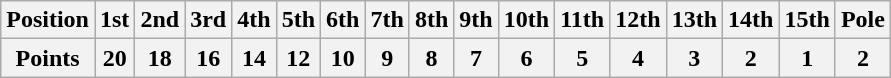<table class="wikitable">
<tr>
<th>Position</th>
<th>1st</th>
<th>2nd</th>
<th>3rd</th>
<th>4th</th>
<th>5th</th>
<th>6th</th>
<th>7th</th>
<th>8th</th>
<th>9th</th>
<th>10th</th>
<th>11th</th>
<th>12th</th>
<th>13th</th>
<th>14th</th>
<th>15th</th>
<th>Pole</th>
</tr>
<tr>
<th>Points</th>
<th>20</th>
<th>18</th>
<th>16</th>
<th>14</th>
<th>12</th>
<th>10</th>
<th>9</th>
<th>8</th>
<th>7</th>
<th>6</th>
<th>5</th>
<th>4</th>
<th>3</th>
<th>2</th>
<th>1</th>
<th>2</th>
</tr>
</table>
